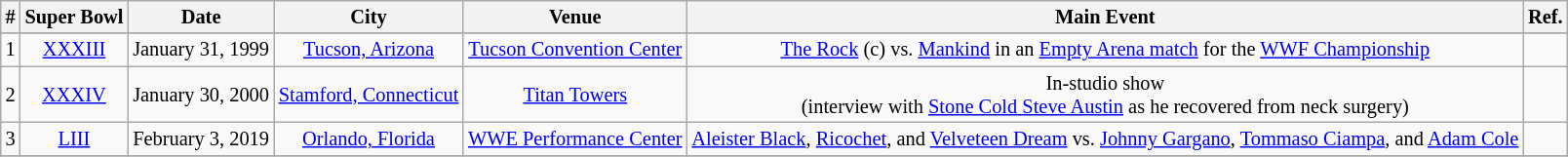<table class="sortable wikitable succession-box" style="font-size:85%; text-align:center;">
<tr>
<th>#</th>
<th>Super Bowl</th>
<th>Date</th>
<th>City</th>
<th>Venue</th>
<th>Main Event</th>
<th>Ref.</th>
</tr>
<tr>
</tr>
<tr>
<td>1</td>
<td><a href='#'>XXXIII</a></td>
<td>January 31, 1999</td>
<td><a href='#'>Tucson, Arizona</a></td>
<td><a href='#'>Tucson Convention Center</a></td>
<td><a href='#'>The Rock</a> (c) vs. <a href='#'>Mankind</a> in an <a href='#'>Empty Arena match</a> for the <a href='#'>WWF Championship</a></td>
<td></td>
</tr>
<tr>
<td>2</td>
<td><a href='#'>XXXIV</a></td>
<td>January 30, 2000</td>
<td><a href='#'>Stamford, Connecticut</a></td>
<td><a href='#'>Titan Towers</a></td>
<td>In-studio show <br> (interview with <a href='#'>Stone Cold Steve Austin</a> as he recovered from neck surgery)</td>
<td></td>
</tr>
<tr>
<td>3</td>
<td><a href='#'>LIII</a></td>
<td>February 3, 2019</td>
<td><a href='#'>Orlando, Florida</a></td>
<td><a href='#'>WWE Performance Center</a></td>
<td><a href='#'>Aleister Black</a>, <a href='#'>Ricochet</a>, and <a href='#'>Velveteen Dream</a> vs. <a href='#'>Johnny Gargano</a>, <a href='#'>Tommaso Ciampa</a>, and <a href='#'>Adam Cole</a></td>
<td></td>
</tr>
<tr>
</tr>
</table>
